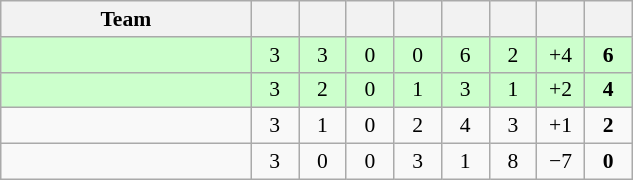<table class="wikitable" style="text-align: center; font-size:90% ">
<tr>
<th width=160>Team</th>
<th width=25></th>
<th width=25></th>
<th width=25></th>
<th width=25></th>
<th width=25></th>
<th width=25></th>
<th width=25></th>
<th width=25></th>
</tr>
<tr bgcolor=ccffcc>
<td align=left></td>
<td>3</td>
<td>3</td>
<td>0</td>
<td>0</td>
<td>6</td>
<td>2</td>
<td>+4</td>
<td><strong>6</strong></td>
</tr>
<tr bgcolor=ccffcc>
<td align=left></td>
<td>3</td>
<td>2</td>
<td>0</td>
<td>1</td>
<td>3</td>
<td>1</td>
<td>+2</td>
<td><strong>4</strong></td>
</tr>
<tr>
<td align=left></td>
<td>3</td>
<td>1</td>
<td>0</td>
<td>2</td>
<td>4</td>
<td>3</td>
<td>+1</td>
<td><strong>2</strong></td>
</tr>
<tr>
<td align=left></td>
<td>3</td>
<td>0</td>
<td>0</td>
<td>3</td>
<td>1</td>
<td>8</td>
<td>−7</td>
<td><strong>0</strong></td>
</tr>
</table>
